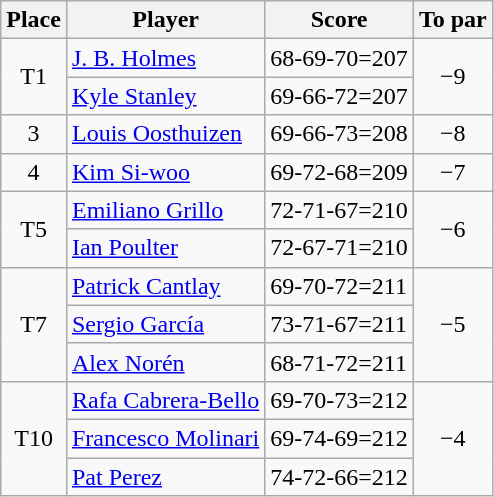<table class="wikitable">
<tr>
<th>Place</th>
<th>Player</th>
<th>Score</th>
<th>To par</th>
</tr>
<tr>
<td rowspan=2 align=center>T1</td>
<td> <a href='#'>J. B. Holmes</a></td>
<td>68-69-70=207</td>
<td rowspan=2 align=center>−9</td>
</tr>
<tr>
<td> <a href='#'>Kyle Stanley</a></td>
<td>69-66-72=207</td>
</tr>
<tr>
<td align=center>3</td>
<td> <a href='#'>Louis Oosthuizen</a></td>
<td>69-66-73=208</td>
<td align=center>−8</td>
</tr>
<tr>
<td align=center>4</td>
<td> <a href='#'>Kim Si-woo</a></td>
<td>69-72-68=209</td>
<td align=center>−7</td>
</tr>
<tr>
<td rowspan=2 align=center>T5</td>
<td> <a href='#'>Emiliano Grillo</a></td>
<td>72-71-67=210</td>
<td rowspan=2 align=center>−6</td>
</tr>
<tr>
<td> <a href='#'>Ian Poulter</a></td>
<td>72-67-71=210</td>
</tr>
<tr>
<td rowspan=3 align=center>T7</td>
<td> <a href='#'>Patrick Cantlay</a></td>
<td>69-70-72=211</td>
<td rowspan=3 align=center>−5</td>
</tr>
<tr>
<td> <a href='#'>Sergio García</a></td>
<td>73-71-67=211</td>
</tr>
<tr>
<td> <a href='#'>Alex Norén</a></td>
<td>68-71-72=211</td>
</tr>
<tr>
<td rowspan=3 align=center>T10</td>
<td> <a href='#'>Rafa Cabrera-Bello</a></td>
<td>69-70-73=212</td>
<td rowspan=3 align=center>−4</td>
</tr>
<tr>
<td> <a href='#'>Francesco Molinari</a></td>
<td>69-74-69=212</td>
</tr>
<tr>
<td> <a href='#'>Pat Perez</a></td>
<td>74-72-66=212</td>
</tr>
</table>
